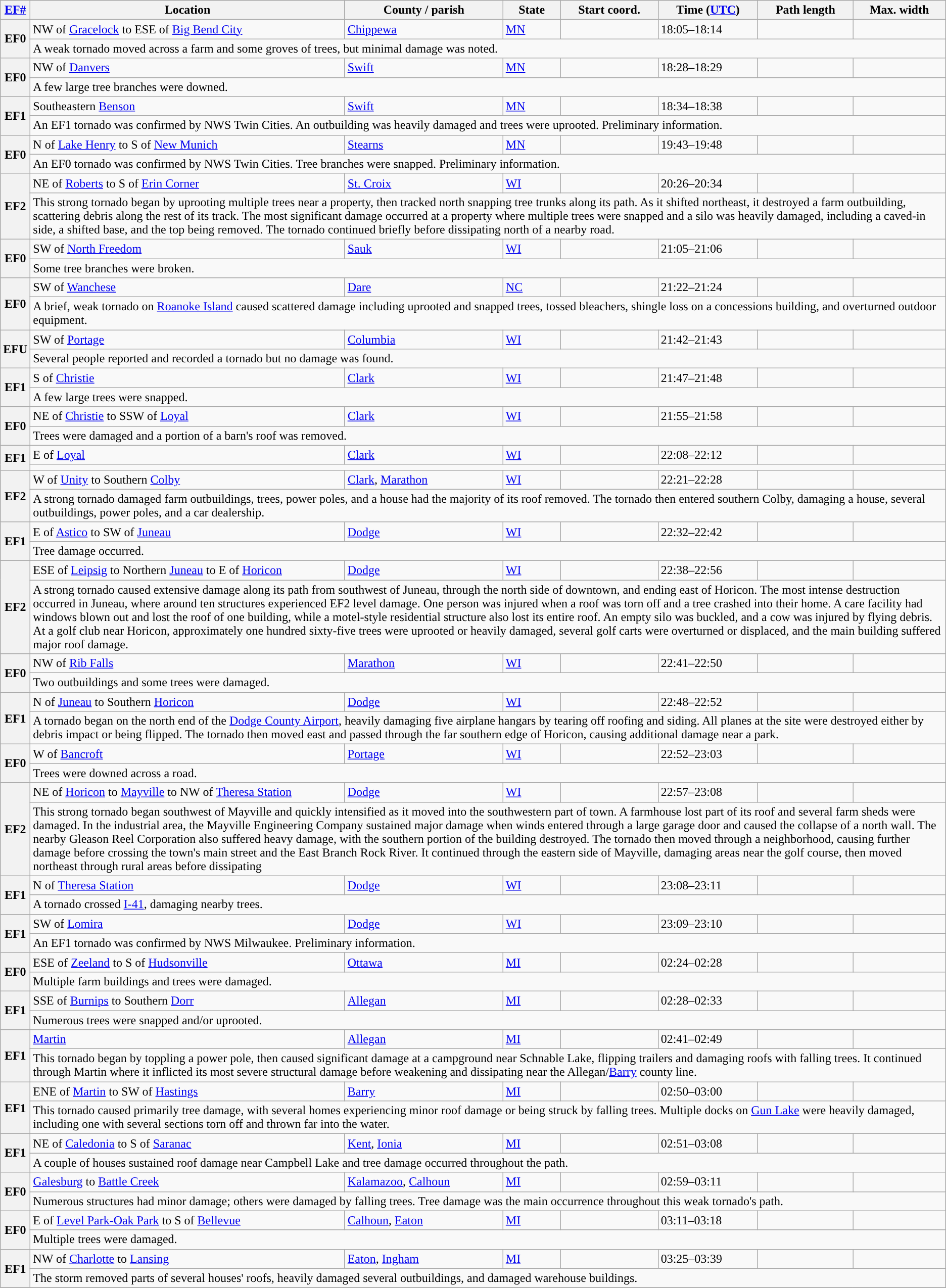<table class="wikitable sortable">
<tr>
<th scope="col"><a href='#'>EF#</a></th>
<th scope="col" class="unsortable">Location</th>
<th scope="col" class="unsortable">County / parish</th>
<th scope="col">State</th>
<th scope="col">Start coord.</th>
<th scope="col">Time (<a href='#'>UTC</a>)</th>
<th scope="col">Path length</th>
<th scope="col">Max. width</th>
</tr>
<tr>
<th scope="row" rowspan="2" style="background-color:#">EF0</th>
<td>NW of <a href='#'>Gracelock</a> to ESE of <a href='#'>Big Bend City</a></td>
<td><a href='#'>Chippewa</a></td>
<td><a href='#'>MN</a></td>
<td></td>
<td>18:05–18:14</td>
<td></td>
<td></td>
</tr>
<tr class="expand-child">
<td colspan="8" border-bottom: 1px solid black;>A weak tornado moved across a farm and some groves of trees, but minimal damage was noted.</td>
</tr>
<tr>
<th scope="row" rowspan="2" style="background-color:#">EF0</th>
<td>NW of <a href='#'>Danvers</a></td>
<td><a href='#'>Swift</a></td>
<td><a href='#'>MN</a></td>
<td></td>
<td>18:28–18:29</td>
<td></td>
<td></td>
</tr>
<tr class="expand-child">
<td colspan="8" border-bottom: 1px solid black;>A few large tree branches were downed.</td>
</tr>
<tr>
<th scope="row" rowspan="2" style="background-color:#">EF1</th>
<td>Southeastern <a href='#'>Benson</a></td>
<td><a href='#'>Swift</a></td>
<td><a href='#'>MN</a></td>
<td></td>
<td>18:34–18:38</td>
<td></td>
<td></td>
</tr>
<tr class="expand-child">
<td colspan="8" border-bottom: 1px solid black;>An EF1 tornado was confirmed by NWS Twin Cities. An outbuilding was heavily damaged and trees were uprooted. Preliminary information.</td>
</tr>
<tr>
<th scope="row" rowspan="2" style="background-color:#">EF0</th>
<td>N of <a href='#'>Lake Henry</a> to S of <a href='#'>New Munich</a></td>
<td><a href='#'>Stearns</a></td>
<td><a href='#'>MN</a></td>
<td></td>
<td>19:43–19:48</td>
<td></td>
<td></td>
</tr>
<tr class="expand-child">
<td colspan="8" border-bottom: 1px solid black;>An EF0 tornado was confirmed by NWS Twin Cities. Tree branches were snapped. Preliminary information.</td>
</tr>
<tr>
<th scope="row" rowspan="2" style="background-color:#">EF2</th>
<td>NE of <a href='#'>Roberts</a> to S of <a href='#'>Erin Corner</a></td>
<td><a href='#'>St. Croix</a></td>
<td><a href='#'>WI</a></td>
<td></td>
<td>20:26–20:34</td>
<td></td>
<td></td>
</tr>
<tr class="expand-child">
<td colspan="8" border-bottom: 1px solid black;>This strong tornado began by uprooting multiple trees near a property, then tracked north snapping tree trunks along its path. As it shifted northeast, it destroyed a farm outbuilding, scattering debris along the rest of its track. The most significant damage occurred at a property where multiple trees were snapped and a silo was heavily damaged, including a caved-in side, a shifted base, and the top being removed. The tornado continued briefly before dissipating north of a nearby road.</td>
</tr>
<tr>
<th scope="row" rowspan="2" style="background-color:#">EF0</th>
<td>SW of <a href='#'>North Freedom</a></td>
<td><a href='#'>Sauk</a></td>
<td><a href='#'>WI</a></td>
<td></td>
<td>21:05–21:06</td>
<td></td>
<td></td>
</tr>
<tr class="expand-child">
<td colspan="8" border-bottom: 1px solid black;>Some tree branches were broken.</td>
</tr>
<tr>
<th scope="row" rowspan="2" style="background-color:#">EF0</th>
<td>SW of <a href='#'>Wanchese</a></td>
<td><a href='#'>Dare</a></td>
<td><a href='#'>NC</a></td>
<td></td>
<td>21:22–21:24</td>
<td></td>
<td></td>
</tr>
<tr class="expand-child">
<td colspan="8" border-bottom: 1px solid black;>A brief, weak tornado on <a href='#'>Roanoke Island</a> caused scattered damage including uprooted and snapped trees, tossed bleachers, shingle loss on a concessions building, and overturned outdoor equipment.</td>
</tr>
<tr>
<th scope="row" rowspan="2" style="background-color:#">EFU</th>
<td>SW of <a href='#'>Portage</a></td>
<td><a href='#'>Columbia</a></td>
<td><a href='#'>WI</a></td>
<td></td>
<td>21:42–21:43</td>
<td></td>
<td></td>
</tr>
<tr class="expand-child">
<td colspan="8" border-bottom: 1px solid black;>Several people reported and recorded a tornado but no damage was found.</td>
</tr>
<tr>
<th scope="row" rowspan="2" style="background-color:#">EF1</th>
<td>S of <a href='#'>Christie</a></td>
<td><a href='#'>Clark</a></td>
<td><a href='#'>WI</a></td>
<td></td>
<td>21:47–21:48</td>
<td></td>
<td></td>
</tr>
<tr class="expand-child">
<td colspan="8" border-bottom: 1px solid black;>A few large trees were snapped.</td>
</tr>
<tr>
<th scope="row" rowspan="2" style="background-color:#">EF0</th>
<td>NE of <a href='#'>Christie</a> to SSW of <a href='#'>Loyal</a></td>
<td><a href='#'>Clark</a></td>
<td><a href='#'>WI</a></td>
<td></td>
<td>21:55–21:58</td>
<td></td>
<td></td>
</tr>
<tr class="expand-child">
<td colspan="8" border-bottom: 1px solid black;>Trees were damaged and a portion of a barn's roof was removed.</td>
</tr>
<tr>
<th scope="row" rowspan="2" style="background-color:#">EF1</th>
<td>E of <a href='#'>Loyal</a></td>
<td><a href='#'>Clark</a></td>
<td><a href='#'>WI</a></td>
<td></td>
<td>22:08–22:12</td>
<td></td>
<td></td>
</tr>
<tr class="expand-child">
<td colspan="8" border-bottom: 1px solid black;></td>
</tr>
<tr>
<th scope="row" rowspan="2" style="background-color:#">EF2</th>
<td>W of <a href='#'>Unity</a> to Southern <a href='#'>Colby</a></td>
<td><a href='#'>Clark</a>, <a href='#'>Marathon</a></td>
<td><a href='#'>WI</a></td>
<td></td>
<td>22:21–22:28</td>
<td></td>
<td></td>
</tr>
<tr class="expand-child">
<td colspan="8" border-bottom: 1px solid black;>A strong tornado damaged farm outbuildings, trees, power poles, and a house had the majority of its roof removed. The tornado then entered southern Colby, damaging a house, several outbuildings, power poles, and a car dealership.</td>
</tr>
<tr>
<th scope="row" rowspan="2" style="background-color:#">EF1</th>
<td>E of <a href='#'>Astico</a> to SW of <a href='#'>Juneau</a></td>
<td><a href='#'>Dodge</a></td>
<td><a href='#'>WI</a></td>
<td></td>
<td>22:32–22:42</td>
<td></td>
<td></td>
</tr>
<tr class="expand-child">
<td colspan="8" border-bottom: 1px solid black;>Tree damage occurred.</td>
</tr>
<tr>
<th scope="row" rowspan="2" style="background-color:#">EF2</th>
<td>ESE of <a href='#'>Leipsig</a> to Northern <a href='#'>Juneau</a> to E of <a href='#'>Horicon</a></td>
<td><a href='#'>Dodge</a></td>
<td><a href='#'>WI</a></td>
<td></td>
<td>22:38–22:56</td>
<td></td>
<td></td>
</tr>
<tr class="expand-child">
<td colspan="8" border-bottom: 1px solid black;>A strong tornado caused extensive damage along its path from southwest of Juneau, through the north side of downtown, and ending east of Horicon. The most intense destruction occurred in Juneau, where around ten structures experienced EF2 level damage. One person was injured when a roof was torn off and a tree crashed into their home. A care facility had windows blown out and lost the roof of one building, while a motel-style residential structure also lost its entire roof. An empty silo was buckled, and a cow was injured by flying debris. At a golf club near Horicon, approximately one hundred sixty-five trees were uprooted or heavily damaged, several golf carts were overturned or displaced, and the main building suffered major roof damage.</td>
</tr>
<tr>
<th scope="row" rowspan="2" style="background-color:#">EF0</th>
<td>NW of <a href='#'>Rib Falls</a></td>
<td><a href='#'>Marathon</a></td>
<td><a href='#'>WI</a></td>
<td></td>
<td>22:41–22:50</td>
<td></td>
<td></td>
</tr>
<tr class="expand-child">
<td colspan="8" border-bottom: 1px solid black;>Two outbuildings and some trees were damaged.</td>
</tr>
<tr>
<th scope="row" rowspan="2" style="background-color:#">EF1</th>
<td>N of <a href='#'>Juneau</a> to Southern <a href='#'>Horicon</a></td>
<td><a href='#'>Dodge</a></td>
<td><a href='#'>WI</a></td>
<td></td>
<td>22:48–22:52</td>
<td></td>
<td></td>
</tr>
<tr class="expand-child">
<td colspan="8" border-bottom: 1px solid black;>A tornado began on the north end of the <a href='#'>Dodge County Airport</a>, heavily damaging five airplane hangars by tearing off roofing and siding. All planes at the site were destroyed either by debris impact or being flipped. The tornado then moved east and passed through the far southern edge of Horicon, causing additional damage near a park.</td>
</tr>
<tr>
<th scope="row" rowspan="2" style="background-color:#">EF0</th>
<td>W of <a href='#'>Bancroft</a></td>
<td><a href='#'>Portage</a></td>
<td><a href='#'>WI</a></td>
<td></td>
<td>22:52–23:03</td>
<td></td>
<td></td>
</tr>
<tr class="expand-child">
<td colspan="8" border-bottom: 1px solid black;>Trees were downed across a road.</td>
</tr>
<tr>
<th scope="row" rowspan="2" style="background-color:#">EF2</th>
<td>NE of <a href='#'>Horicon</a> to <a href='#'>Mayville</a> to NW of <a href='#'>Theresa Station</a></td>
<td><a href='#'>Dodge</a></td>
<td><a href='#'>WI</a></td>
<td></td>
<td>22:57–23:08</td>
<td></td>
<td></td>
</tr>
<tr class="expand-child">
<td colspan="8" border-bottom: 1px solid black;>This strong tornado began southwest of Mayville and quickly intensified as it moved into the southwestern part of town. A farmhouse lost part of its roof and several farm sheds were damaged. In the industrial area, the Mayville Engineering Company sustained major damage when winds entered through a large garage door and caused the collapse of a north wall. The nearby Gleason Reel Corporation also suffered heavy damage, with the southern portion of the building destroyed. The tornado then moved through a neighborhood, causing further damage before crossing the town's main street and the East Branch Rock River. It continued through the eastern side of Mayville, damaging areas near the golf course, then moved northeast through rural areas before dissipating</td>
</tr>
<tr>
<th scope="row" rowspan="2" style="background-color:#">EF1</th>
<td>N of <a href='#'>Theresa Station</a></td>
<td><a href='#'>Dodge</a></td>
<td><a href='#'>WI</a></td>
<td></td>
<td>23:08–23:11</td>
<td></td>
<td></td>
</tr>
<tr class="expand-child">
<td colspan="8" border-bottom: 1px solid black;>A tornado crossed <a href='#'>I-41</a>, damaging nearby trees.</td>
</tr>
<tr>
<th scope="row" rowspan="2" style="background-color:#">EF1</th>
<td>SW of <a href='#'>Lomira</a></td>
<td><a href='#'>Dodge</a></td>
<td><a href='#'>WI</a></td>
<td></td>
<td>23:09–23:10</td>
<td></td>
<td></td>
</tr>
<tr class="expand-child">
<td colspan="8" border-bottom: 1px solid black;>An EF1 tornado was confirmed by NWS Milwaukee. Preliminary information.</td>
</tr>
<tr>
<th scope="row" rowspan="2" style="background-color:#">EF0</th>
<td>ESE of <a href='#'>Zeeland</a> to S of <a href='#'>Hudsonville</a></td>
<td><a href='#'>Ottawa</a></td>
<td><a href='#'>MI</a></td>
<td></td>
<td>02:24–02:28</td>
<td></td>
<td></td>
</tr>
<tr class="expand-child">
<td colspan="8" border-bottom: 1px solid black;>Multiple farm buildings and trees were damaged.</td>
</tr>
<tr>
<th scope="row" rowspan="2" style="background-color:#">EF1</th>
<td>SSE of <a href='#'>Burnips</a> to Southern <a href='#'>Dorr</a></td>
<td><a href='#'>Allegan</a></td>
<td><a href='#'>MI</a></td>
<td></td>
<td>02:28–02:33</td>
<td></td>
<td></td>
</tr>
<tr class="expand-child">
<td colspan="8" border-bottom: 1px solid black;>Numerous trees were snapped and/or uprooted.</td>
</tr>
<tr>
<th scope="row" rowspan="2" style="background-color:#">EF1</th>
<td><a href='#'>Martin</a></td>
<td><a href='#'>Allegan</a></td>
<td><a href='#'>MI</a></td>
<td></td>
<td>02:41–02:49</td>
<td></td>
<td></td>
</tr>
<tr class="expand-child">
<td colspan="8" border-bottom: 1px solid black;>This tornado began by toppling a power pole, then caused significant damage at a campground near Schnable Lake, flipping trailers and damaging roofs with falling trees. It continued through Martin where it inflicted its most severe structural damage before weakening and dissipating near the Allegan/<a href='#'>Barry</a> county line.</td>
</tr>
<tr>
<th scope="row" rowspan="2" style="background-color:#">EF1</th>
<td>ENE of <a href='#'>Martin</a> to SW of <a href='#'>Hastings</a></td>
<td><a href='#'>Barry</a></td>
<td><a href='#'>MI</a></td>
<td></td>
<td>02:50–03:00</td>
<td></td>
<td></td>
</tr>
<tr class="expand-child">
<td colspan="8" border-bottom: 1px solid black;>This tornado caused primarily tree damage, with several homes experiencing minor roof damage or being struck by falling trees. Multiple docks on <a href='#'>Gun Lake</a> were heavily damaged, including one with several sections torn off and thrown far into the water.</td>
</tr>
<tr>
<th scope="row" rowspan="2" style="background-color:#">EF1</th>
<td>NE of <a href='#'>Caledonia</a> to S of <a href='#'>Saranac</a></td>
<td><a href='#'>Kent</a>, <a href='#'>Ionia</a></td>
<td><a href='#'>MI</a></td>
<td></td>
<td>02:51–03:08</td>
<td></td>
<td></td>
</tr>
<tr class="expand-child">
<td colspan="8" border-bottom: 1px solid black;>A couple of houses sustained roof damage near Campbell Lake and tree damage occurred throughout the path.</td>
</tr>
<tr>
<th scope="row" rowspan="2" style="background-color:#">EF0</th>
<td><a href='#'>Galesburg</a> to <a href='#'>Battle Creek</a></td>
<td><a href='#'>Kalamazoo</a>, <a href='#'>Calhoun</a></td>
<td><a href='#'>MI</a></td>
<td></td>
<td>02:59–03:11</td>
<td></td>
<td></td>
</tr>
<tr class="expand-child">
<td colspan="8" border-bottom: 1px solid black;>Numerous structures had minor damage; others were damaged by falling trees. Tree damage was the main occurrence throughout this weak tornado's path.</td>
</tr>
<tr>
<th scope="row" rowspan="2" style="background-color:#">EF0</th>
<td>E of <a href='#'>Level Park-Oak Park</a> to S of <a href='#'>Bellevue</a></td>
<td><a href='#'>Calhoun</a>, <a href='#'>Eaton</a></td>
<td><a href='#'>MI</a></td>
<td></td>
<td>03:11–03:18</td>
<td></td>
<td></td>
</tr>
<tr class="expand-child">
<td colspan="8" border-bottom: 1px solid black;>Multiple trees were damaged.</td>
</tr>
<tr>
<th scope="row" rowspan="2" style="background-color:#">EF1</th>
<td>NW of <a href='#'>Charlotte</a> to <a href='#'>Lansing</a></td>
<td><a href='#'>Eaton</a>, <a href='#'>Ingham</a></td>
<td><a href='#'>MI</a></td>
<td></td>
<td>03:25–03:39</td>
<td></td>
<td></td>
</tr>
<tr class="expand-child">
<td colspan="8" border-bottom: 1px solid black;>The storm removed parts of several houses' roofs, heavily damaged several outbuildings, and damaged warehouse buildings.</td>
</tr>
<tr>
</tr>
</table>
